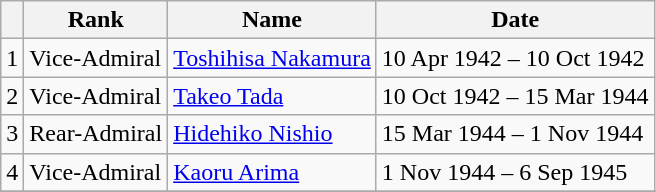<table class=wikitable>
<tr>
<th></th>
<th>Rank</th>
<th>Name</th>
<th>Date</th>
</tr>
<tr>
<td>1</td>
<td>Vice-Admiral</td>
<td><a href='#'>Toshihisa Nakamura</a></td>
<td>10 Apr 1942 – 10 Oct 1942</td>
</tr>
<tr>
<td>2</td>
<td>Vice-Admiral</td>
<td><a href='#'>Takeo Tada</a></td>
<td>10 Oct 1942 – 15 Mar 1944</td>
</tr>
<tr>
<td>3</td>
<td>Rear-Admiral</td>
<td><a href='#'>Hidehiko Nishio</a></td>
<td>15 Mar 1944 – 1 Nov 1944</td>
</tr>
<tr>
<td>4</td>
<td>Vice-Admiral</td>
<td><a href='#'>Kaoru Arima</a></td>
<td>1 Nov 1944 – 6 Sep 1945</td>
</tr>
<tr>
</tr>
</table>
